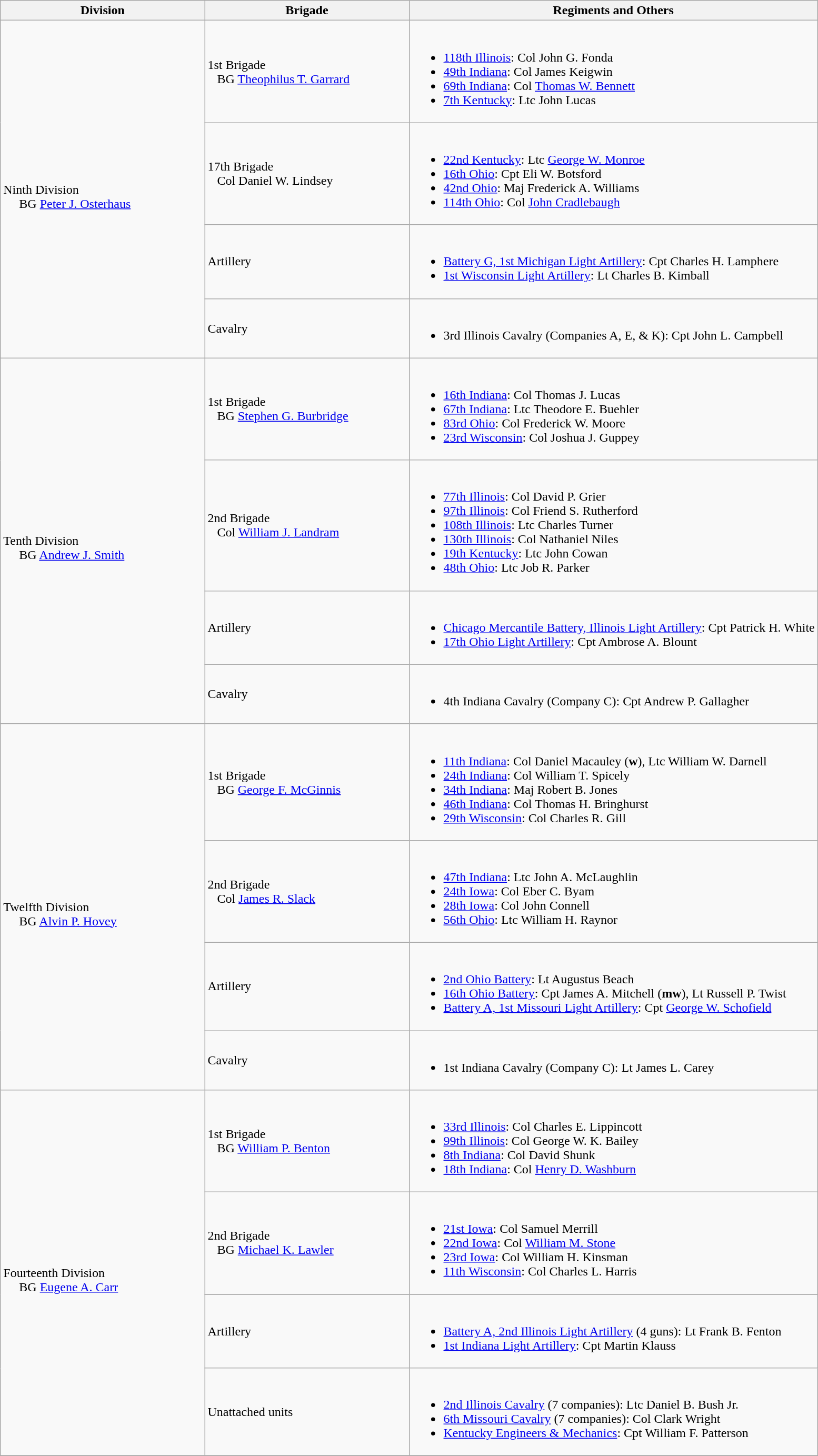<table class="wikitable">
<tr>
<th width=25%>Division</th>
<th width=25%>Brigade</th>
<th>Regiments and Others</th>
</tr>
<tr>
<td rowspan=4><br>Ninth Division
<br>    
BG <a href='#'>Peter J. Osterhaus</a><br></td>
<td>1st Brigade<br>  
BG <a href='#'>Theophilus T. Garrard</a></td>
<td><br><ul><li><a href='#'>118th Illinois</a>: Col John G. Fonda</li><li><a href='#'>49th Indiana</a>: Col James Keigwin</li><li><a href='#'>69th Indiana</a>: Col <a href='#'>Thomas W. Bennett</a></li><li><a href='#'>7th Kentucky</a>: Ltc John Lucas</li></ul></td>
</tr>
<tr>
<td>17th Brigade<br>  
Col Daniel W. Lindsey</td>
<td><br><ul><li><a href='#'>22nd Kentucky</a>: Ltc <a href='#'>George W. Monroe</a></li><li><a href='#'>16th Ohio</a>: Cpt Eli W. Botsford</li><li><a href='#'>42nd Ohio</a>: Maj Frederick A. Williams</li><li><a href='#'>114th Ohio</a>: Col <a href='#'>John Cradlebaugh</a></li></ul></td>
</tr>
<tr>
<td>Artillery</td>
<td><br><ul><li><a href='#'>Battery G, 1st Michigan Light Artillery</a>: Cpt Charles H. Lamphere</li><li><a href='#'>1st Wisconsin Light Artillery</a>: Lt Charles B. Kimball</li></ul></td>
</tr>
<tr>
<td>Cavalry</td>
<td><br><ul><li>3rd Illinois Cavalry (Companies A, E, & K): Cpt John L. Campbell</li></ul></td>
</tr>
<tr>
<td rowspan=4><br>Tenth Division
<br>    
BG <a href='#'>Andrew J. Smith</a></td>
<td>1st Brigade<br>  
BG <a href='#'>Stephen G. Burbridge</a></td>
<td><br><ul><li><a href='#'>16th Indiana</a>: Col Thomas J. Lucas</li><li><a href='#'>67th Indiana</a>: Ltc Theodore E. Buehler</li><li><a href='#'>83rd Ohio</a>: Col Frederick W. Moore</li><li><a href='#'>23rd Wisconsin</a>: Col Joshua J. Guppey</li></ul></td>
</tr>
<tr>
<td>2nd Brigade<br>  
Col <a href='#'>William J. Landram</a></td>
<td><br><ul><li><a href='#'>77th Illinois</a>: Col David P. Grier</li><li><a href='#'>97th Illinois</a>: Col Friend S. Rutherford</li><li><a href='#'>108th Illinois</a>: Ltc Charles Turner</li><li><a href='#'>130th Illinois</a>: Col Nathaniel Niles</li><li><a href='#'>19th Kentucky</a>: Ltc John Cowan</li><li><a href='#'>48th Ohio</a>: Ltc Job R. Parker</li></ul></td>
</tr>
<tr>
<td>Artillery</td>
<td><br><ul><li><a href='#'>Chicago Mercantile Battery, Illinois Light Artillery</a>: Cpt Patrick H. White</li><li><a href='#'>17th Ohio Light Artillery</a>: Cpt Ambrose A. Blount</li></ul></td>
</tr>
<tr>
<td>Cavalry</td>
<td><br><ul><li>4th Indiana Cavalry (Company C): Cpt Andrew P. Gallagher</li></ul></td>
</tr>
<tr>
<td rowspan=4><br>Twelfth Division
<br>    
BG <a href='#'>Alvin P. Hovey</a></td>
<td>1st Brigade<br>  
BG <a href='#'>George F. McGinnis</a></td>
<td><br><ul><li><a href='#'>11th Indiana</a>: Col Daniel Macauley (<strong>w</strong>), Ltc William W. Darnell</li><li><a href='#'>24th Indiana</a>: Col William T. Spicely</li><li><a href='#'>34th Indiana</a>: Maj Robert B. Jones</li><li><a href='#'>46th Indiana</a>: Col Thomas H. Bringhurst</li><li><a href='#'>29th Wisconsin</a>: Col Charles R. Gill</li></ul></td>
</tr>
<tr>
<td>2nd Brigade<br>  
Col <a href='#'>James R. Slack</a></td>
<td><br><ul><li><a href='#'>47th Indiana</a>: Ltc John A. McLaughlin</li><li><a href='#'>24th Iowa</a>: Col Eber C. Byam</li><li><a href='#'>28th Iowa</a>: Col John Connell</li><li><a href='#'>56th Ohio</a>: Ltc William H. Raynor</li></ul></td>
</tr>
<tr>
<td>Artillery</td>
<td><br><ul><li><a href='#'>2nd Ohio Battery</a>: Lt Augustus Beach</li><li><a href='#'>16th Ohio Battery</a>: Cpt James A. Mitchell (<strong>mw</strong>), Lt Russell P. Twist</li><li><a href='#'>Battery A, 1st Missouri Light Artillery</a>: Cpt <a href='#'>George W. Schofield</a></li></ul></td>
</tr>
<tr>
<td>Cavalry</td>
<td><br><ul><li>1st Indiana Cavalry (Company C): Lt James L. Carey</li></ul></td>
</tr>
<tr>
<td rowspan=4><br>Fourteenth Division
<br>    
BG <a href='#'>Eugene A. Carr</a></td>
<td>1st Brigade<br>  
BG <a href='#'>William P. Benton</a></td>
<td><br><ul><li><a href='#'>33rd Illinois</a>: Col Charles E. Lippincott</li><li><a href='#'>99th Illinois</a>: Col George W. K. Bailey</li><li><a href='#'>8th Indiana</a>: Col David Shunk</li><li><a href='#'>18th Indiana</a>: Col <a href='#'>Henry D. Washburn</a></li></ul></td>
</tr>
<tr>
<td>2nd Brigade<br>  
BG <a href='#'>Michael K. Lawler</a></td>
<td><br><ul><li><a href='#'>21st Iowa</a>: Col Samuel Merrill</li><li><a href='#'>22nd Iowa</a>: Col <a href='#'>William M. Stone</a></li><li><a href='#'>23rd Iowa</a>: Col William H. Kinsman</li><li><a href='#'>11th Wisconsin</a>: Col Charles L. Harris</li></ul></td>
</tr>
<tr>
<td>Artillery</td>
<td><br><ul><li><a href='#'>Battery A, 2nd Illinois Light Artillery</a> (4 guns): Lt Frank B. Fenton</li><li><a href='#'>1st Indiana Light Artillery</a>: Cpt Martin Klauss</li></ul></td>
</tr>
<tr>
<td>Unattached units</td>
<td><br><ul><li><a href='#'>2nd Illinois Cavalry</a> (7 companies): Ltc Daniel B. Bush Jr.</li><li><a href='#'>6th Missouri Cavalry</a> (7 companies): Col Clark Wright</li><li><a href='#'>Kentucky Engineers & Mechanics</a>: Cpt William F. Patterson</li></ul></td>
</tr>
<tr>
</tr>
</table>
